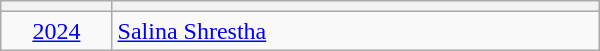<table class=wikitable style="width: 400px;">
<tr>
<th width="40"></th>
<th width="200"></th>
</tr>
<tr>
<td align=center><a href='#'>2024</a></td>
<td> <a href='#'>Salina Shrestha</a></td>
</tr>
</table>
